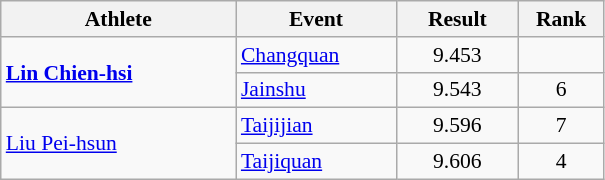<table class="wikitable" style="font-size:90%; text-align:center">
<tr>
<th width="150">Athlete</th>
<th width="100">Event</th>
<th width="75">Result</th>
<th width="50">Rank</th>
</tr>
<tr>
<td align="left" rowspan="2"><strong><a href='#'>Lin Chien-hsi</a></strong></td>
<td align="left"><a href='#'>Changquan</a></td>
<td>9.453</td>
<td></td>
</tr>
<tr>
<td align="left"><a href='#'>Jainshu</a></td>
<td>9.543</td>
<td>6</td>
</tr>
<tr>
<td align="left" rowspan="2"><a href='#'>Liu Pei-hsun</a></td>
<td align="left"><a href='#'>Taijijian</a></td>
<td>9.596</td>
<td>7</td>
</tr>
<tr>
<td align="left"><a href='#'>Taijiquan</a></td>
<td>9.606</td>
<td>4</td>
</tr>
</table>
